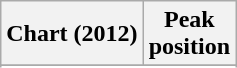<table class="wikitable sortable plainrowheaders" style="text-align:center">
<tr>
<th scope="col">Chart (2012)</th>
<th scope="col">Peak<br>position</th>
</tr>
<tr>
</tr>
<tr>
</tr>
<tr>
</tr>
</table>
